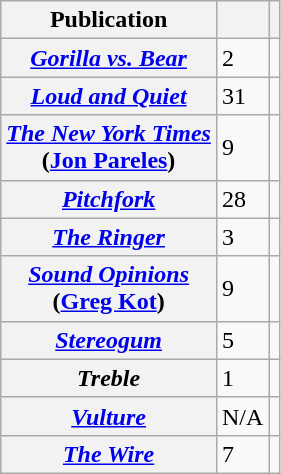<table class="wikitable sortable plainrowheaders">
<tr>
<th scope="col">Publication</th>
<th scope="col"></th>
<th scope="col"></th>
</tr>
<tr>
<th scope="row"><em><a href='#'>Gorilla vs. Bear</a></em></th>
<td>2</td>
<td></td>
</tr>
<tr>
<th scope="row"><em><a href='#'>Loud and Quiet</a></em></th>
<td>31</td>
<td></td>
</tr>
<tr>
<th scope="row"><em><a href='#'>The New York Times</a></em><br>(<a href='#'>Jon Pareles</a>)</th>
<td>9</td>
<td></td>
</tr>
<tr>
<th scope="row"><em><a href='#'>Pitchfork</a></em></th>
<td>28</td>
<td></td>
</tr>
<tr>
<th scope="row"><em><a href='#'>The Ringer</a></em></th>
<td>3</td>
<td></td>
</tr>
<tr>
<th scope="row"><em><a href='#'>Sound Opinions</a></em><br>(<a href='#'>Greg Kot</a>)</th>
<td>9</td>
<td></td>
</tr>
<tr>
<th scope="row"><em><a href='#'>Stereogum</a></em></th>
<td>5</td>
<td></td>
</tr>
<tr>
<th scope="row"><em>Treble</em></th>
<td>1</td>
<td></td>
</tr>
<tr>
<th scope="row"><em><a href='#'>Vulture</a></em></th>
<td>N/A</td>
<td></td>
</tr>
<tr>
<th scope="row"><em><a href='#'>The Wire</a></em></th>
<td>7</td>
<td></td>
</tr>
</table>
